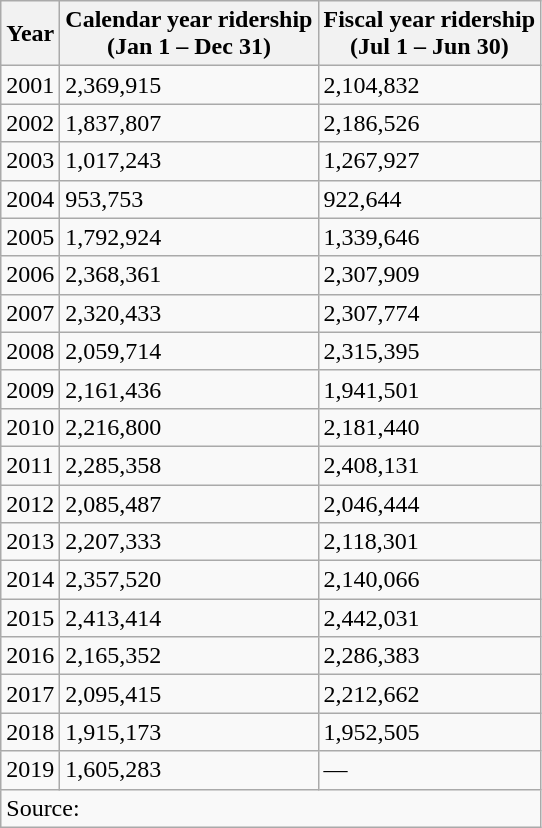<table class="wikitable sortable">
<tr>
<th>Year</th>
<th>Calendar year ridership<br>(Jan 1 – Dec 31)</th>
<th>Fiscal year ridership<br>(Jul 1 – Jun 30)</th>
</tr>
<tr>
<td>2001</td>
<td>2,369,915</td>
<td>2,104,832</td>
</tr>
<tr>
<td>2002</td>
<td>1,837,807</td>
<td>2,186,526</td>
</tr>
<tr>
<td>2003</td>
<td>1,017,243</td>
<td>1,267,927</td>
</tr>
<tr>
<td>2004</td>
<td>953,753</td>
<td>922,644</td>
</tr>
<tr>
<td>2005</td>
<td>1,792,924</td>
<td>1,339,646</td>
</tr>
<tr>
<td>2006</td>
<td>2,368,361</td>
<td>2,307,909</td>
</tr>
<tr>
<td>2007</td>
<td>2,320,433</td>
<td>2,307,774</td>
</tr>
<tr>
<td>2008</td>
<td>2,059,714</td>
<td>2,315,395</td>
</tr>
<tr>
<td>2009</td>
<td>2,161,436</td>
<td>1,941,501</td>
</tr>
<tr>
<td>2010</td>
<td>2,216,800</td>
<td>2,181,440</td>
</tr>
<tr>
<td>2011</td>
<td>2,285,358</td>
<td>2,408,131</td>
</tr>
<tr>
<td>2012</td>
<td>2,085,487</td>
<td>2,046,444</td>
</tr>
<tr>
<td>2013</td>
<td>2,207,333</td>
<td>2,118,301</td>
</tr>
<tr>
<td>2014</td>
<td>2,357,520</td>
<td>2,140,066</td>
</tr>
<tr>
<td>2015</td>
<td>2,413,414</td>
<td>2,442,031</td>
</tr>
<tr>
<td>2016</td>
<td>2,165,352</td>
<td>2,286,383</td>
</tr>
<tr>
<td>2017</td>
<td>2,095,415</td>
<td>2,212,662</td>
</tr>
<tr>
<td>2018</td>
<td>1,915,173</td>
<td>1,952,505</td>
</tr>
<tr>
<td>2019</td>
<td>1,605,283</td>
<td>—</td>
</tr>
<tr>
<td colspan=3>Source:</td>
</tr>
</table>
